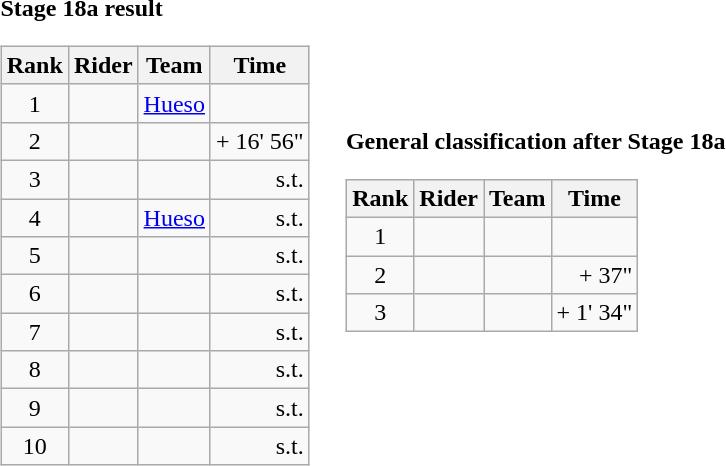<table>
<tr>
<td><strong>Stage 18a result</strong><br><table class="wikitable">
<tr>
<th scope="col">Rank</th>
<th scope="col">Rider</th>
<th scope="col">Team</th>
<th scope="col">Time</th>
</tr>
<tr>
<td style="text-align:center;">1</td>
<td></td>
<td><a href='#'>Hueso</a></td>
<td style="text-align:right;"></td>
</tr>
<tr>
<td style="text-align:center;">2</td>
<td></td>
<td></td>
<td style="text-align:right;">+ 16' 56"</td>
</tr>
<tr>
<td style="text-align:center;">3</td>
<td></td>
<td></td>
<td style="text-align:right;">s.t.</td>
</tr>
<tr>
<td style="text-align:center;">4</td>
<td></td>
<td><a href='#'>Hueso</a></td>
<td style="text-align:right;">s.t.</td>
</tr>
<tr>
<td style="text-align:center;">5</td>
<td></td>
<td></td>
<td style="text-align:right;">s.t.</td>
</tr>
<tr>
<td style="text-align:center;">6</td>
<td></td>
<td></td>
<td style="text-align:right;">s.t.</td>
</tr>
<tr>
<td style="text-align:center;">7</td>
<td></td>
<td></td>
<td style="text-align:right;">s.t.</td>
</tr>
<tr>
<td style="text-align:center;">8</td>
<td></td>
<td></td>
<td style="text-align:right;">s.t.</td>
</tr>
<tr>
<td style="text-align:center;">9</td>
<td></td>
<td></td>
<td style="text-align:right;">s.t.</td>
</tr>
<tr>
<td style="text-align:center;">10</td>
<td></td>
<td></td>
<td style="text-align:right;">s.t.</td>
</tr>
</table>
</td>
<td></td>
<td><strong>General classification after Stage 18a</strong><br><table class="wikitable">
<tr>
<th scope="col">Rank</th>
<th scope="col">Rider</th>
<th scope="col">Team</th>
<th scope="col">Time</th>
</tr>
<tr>
<td style="text-align:center;">1</td>
<td></td>
<td></td>
<td style="text-align:right;"></td>
</tr>
<tr>
<td style="text-align:center;">2</td>
<td></td>
<td></td>
<td style="text-align:right;">+ 37"</td>
</tr>
<tr>
<td style="text-align:center;">3</td>
<td></td>
<td></td>
<td style="text-align:right;">+ 1' 34"</td>
</tr>
</table>
</td>
</tr>
</table>
